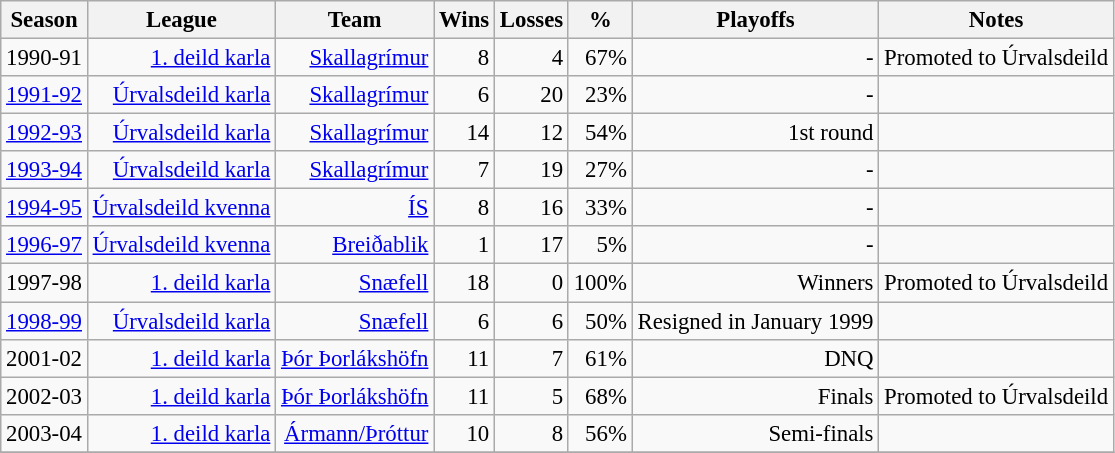<table class="wikitable sortable" style="font-size:95%; text-align:right;">
<tr>
<th>Season</th>
<th>League</th>
<th>Team</th>
<th>Wins</th>
<th>Losses</th>
<th>%</th>
<th>Playoffs</th>
<th>Notes</th>
</tr>
<tr>
<td style="text-align:left;">1990-91</td>
<td><a href='#'>1. deild karla</a></td>
<td><a href='#'>Skallagrímur</a></td>
<td>8</td>
<td>4</td>
<td>67%</td>
<td>-</td>
<td>Promoted to Úrvalsdeild</td>
</tr>
<tr>
<td style="text-align:left;"><a href='#'>1991-92</a></td>
<td><a href='#'>Úrvalsdeild karla</a></td>
<td><a href='#'>Skallagrímur</a></td>
<td>6</td>
<td>20</td>
<td>23%</td>
<td>-</td>
<td></td>
</tr>
<tr>
<td style="text-align:left;"><a href='#'>1992-93</a></td>
<td><a href='#'>Úrvalsdeild karla</a></td>
<td><a href='#'>Skallagrímur</a></td>
<td>14</td>
<td>12</td>
<td>54%</td>
<td>1st round</td>
<td></td>
</tr>
<tr>
<td style="text-align:left;"><a href='#'>1993-94</a></td>
<td><a href='#'>Úrvalsdeild karla</a></td>
<td><a href='#'>Skallagrímur</a></td>
<td>7</td>
<td>19</td>
<td>27%</td>
<td>-</td>
<td></td>
</tr>
<tr>
<td style="text-align:left;"><a href='#'>1994-95</a></td>
<td><a href='#'>Úrvalsdeild kvenna</a></td>
<td><a href='#'>ÍS</a></td>
<td>8</td>
<td>16</td>
<td>33%</td>
<td>-</td>
<td></td>
</tr>
<tr>
<td style="text-align:left;"><a href='#'>1996-97</a></td>
<td><a href='#'>Úrvalsdeild kvenna</a></td>
<td><a href='#'>Breiðablik</a></td>
<td>1</td>
<td>17</td>
<td>5%</td>
<td>-</td>
<td></td>
</tr>
<tr>
<td style="text-align:left;">1997-98</td>
<td><a href='#'>1. deild karla</a></td>
<td><a href='#'>Snæfell</a></td>
<td>18</td>
<td>0</td>
<td>100%</td>
<td>Winners</td>
<td>Promoted to Úrvalsdeild</td>
</tr>
<tr>
<td style="text-align:left;"><a href='#'>1998-99</a></td>
<td><a href='#'>Úrvalsdeild karla</a></td>
<td><a href='#'>Snæfell</a></td>
<td>6</td>
<td>6</td>
<td>50%</td>
<td>Resigned in January 1999</td>
<td></td>
</tr>
<tr>
<td style="text-align:left;">2001-02</td>
<td><a href='#'>1. deild karla</a></td>
<td><a href='#'>Þór Þorlákshöfn</a></td>
<td>11</td>
<td>7</td>
<td>61%</td>
<td>DNQ</td>
<td></td>
</tr>
<tr>
<td style="text-align:left;">2002-03</td>
<td><a href='#'>1. deild karla</a></td>
<td><a href='#'>Þór Þorlákshöfn</a></td>
<td>11</td>
<td>5</td>
<td>68%</td>
<td>Finals</td>
<td>Promoted to Úrvalsdeild</td>
</tr>
<tr>
<td style="text-align:left;">2003-04</td>
<td><a href='#'>1. deild karla</a></td>
<td><a href='#'>Ármann/Þróttur</a></td>
<td>10</td>
<td>8</td>
<td>56%</td>
<td>Semi-finals</td>
<td></td>
</tr>
<tr>
</tr>
</table>
